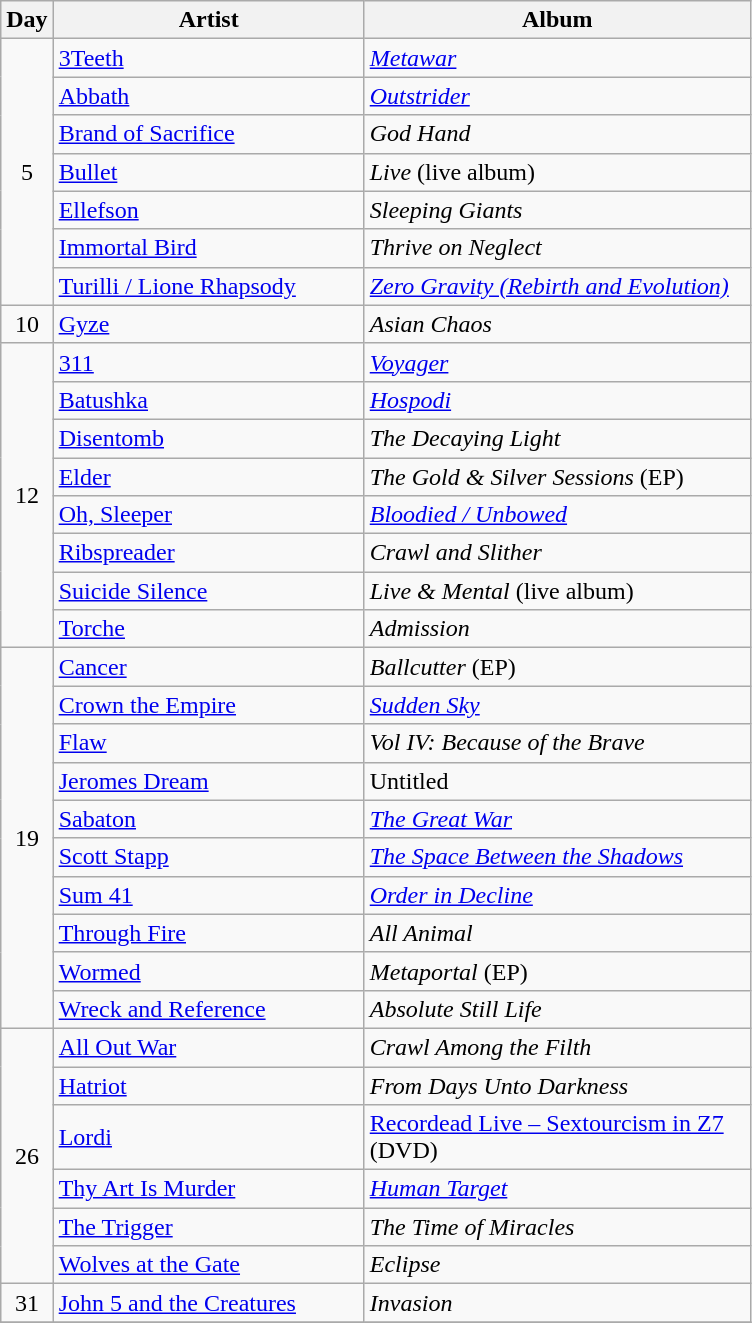<table class="wikitable">
<tr>
<th style="width:20px;">Day</th>
<th style="width:200px;">Artist</th>
<th style="width:250px;">Album</th>
</tr>
<tr>
<td rowspan="7" style="text-align:center;">5</td>
<td><a href='#'>3Teeth</a></td>
<td><em><a href='#'>Metawar</a></em></td>
</tr>
<tr>
<td><a href='#'>Abbath</a></td>
<td><em><a href='#'>Outstrider</a></em></td>
</tr>
<tr>
<td><a href='#'>Brand of Sacrifice</a></td>
<td><em>God Hand</em></td>
</tr>
<tr>
<td><a href='#'>Bullet</a></td>
<td><em>Live</em> (live album)</td>
</tr>
<tr>
<td><a href='#'>Ellefson</a></td>
<td><em>Sleeping Giants</em></td>
</tr>
<tr>
<td><a href='#'>Immortal Bird</a></td>
<td><em>Thrive on Neglect</em></td>
</tr>
<tr>
<td><a href='#'>Turilli / Lione Rhapsody</a></td>
<td><em><a href='#'>Zero Gravity (Rebirth and Evolution)</a></em></td>
</tr>
<tr>
<td rowspan="1" style="text-align:center;">10</td>
<td><a href='#'>Gyze</a></td>
<td><em>Asian Chaos</em></td>
</tr>
<tr>
<td style="text-align:center;" rowspan="8">12</td>
<td><a href='#'>311</a></td>
<td><em><a href='#'>Voyager</a></em></td>
</tr>
<tr>
<td><a href='#'>Batushka</a></td>
<td><em><a href='#'>Hospodi</a></em></td>
</tr>
<tr>
<td><a href='#'>Disentomb</a></td>
<td><em>The Decaying Light</em></td>
</tr>
<tr>
<td><a href='#'>Elder</a></td>
<td><em>The Gold & Silver Sessions</em> (EP)</td>
</tr>
<tr>
<td><a href='#'>Oh, Sleeper</a></td>
<td><em><a href='#'>Bloodied / Unbowed</a></em></td>
</tr>
<tr>
<td><a href='#'>Ribspreader</a></td>
<td><em>Crawl and Slither</em></td>
</tr>
<tr>
<td><a href='#'>Suicide Silence</a></td>
<td><em>Live & Mental</em> (live album)</td>
</tr>
<tr>
<td><a href='#'>Torche</a></td>
<td><em>Admission</em></td>
</tr>
<tr>
<td style="text-align:center;" rowspan="10">19</td>
<td><a href='#'>Cancer</a></td>
<td><em>Ballcutter</em> (EP)</td>
</tr>
<tr>
<td><a href='#'>Crown the Empire</a></td>
<td><em><a href='#'>Sudden Sky</a></em></td>
</tr>
<tr>
<td><a href='#'>Flaw</a></td>
<td><em>Vol IV: Because of the Brave</em></td>
</tr>
<tr>
<td><a href='#'>Jeromes Dream</a></td>
<td>Untitled</td>
</tr>
<tr>
<td><a href='#'>Sabaton</a></td>
<td><em><a href='#'>The Great War</a></em></td>
</tr>
<tr>
<td><a href='#'>Scott Stapp</a></td>
<td><em><a href='#'>The Space Between the Shadows</a></em></td>
</tr>
<tr>
<td><a href='#'>Sum 41</a></td>
<td><em><a href='#'>Order in Decline</a></em></td>
</tr>
<tr>
<td><a href='#'>Through Fire</a></td>
<td><em>All Animal</em></td>
</tr>
<tr>
<td><a href='#'>Wormed</a></td>
<td><em>Metaportal</em> (EP)</td>
</tr>
<tr>
<td><a href='#'>Wreck and Reference</a></td>
<td><em>Absolute Still Life</em></td>
</tr>
<tr>
<td style="text-align:center;" rowspan="6">26</td>
<td><a href='#'>All Out War</a></td>
<td><em>Crawl Among the Filth</em></td>
</tr>
<tr>
<td><a href='#'>Hatriot</a></td>
<td><em>From Days Unto Darkness</em></td>
</tr>
<tr>
<td><a href='#'>Lordi</a></td>
<td><a href='#'>Recordead Live – Sextourcism in Z7</a> (DVD)</td>
</tr>
<tr>
<td><a href='#'>Thy Art Is Murder</a></td>
<td><em><a href='#'>Human Target</a></em></td>
</tr>
<tr>
<td><a href='#'>The Trigger</a></td>
<td><em>The Time of Miracles</em></td>
</tr>
<tr>
<td><a href='#'>Wolves at the Gate</a></td>
<td><em>Eclipse</em></td>
</tr>
<tr>
<td style="text-align:center;" rowspan="1">31</td>
<td><a href='#'>John 5 and the Creatures</a></td>
<td><em>Invasion</em></td>
</tr>
<tr>
</tr>
</table>
